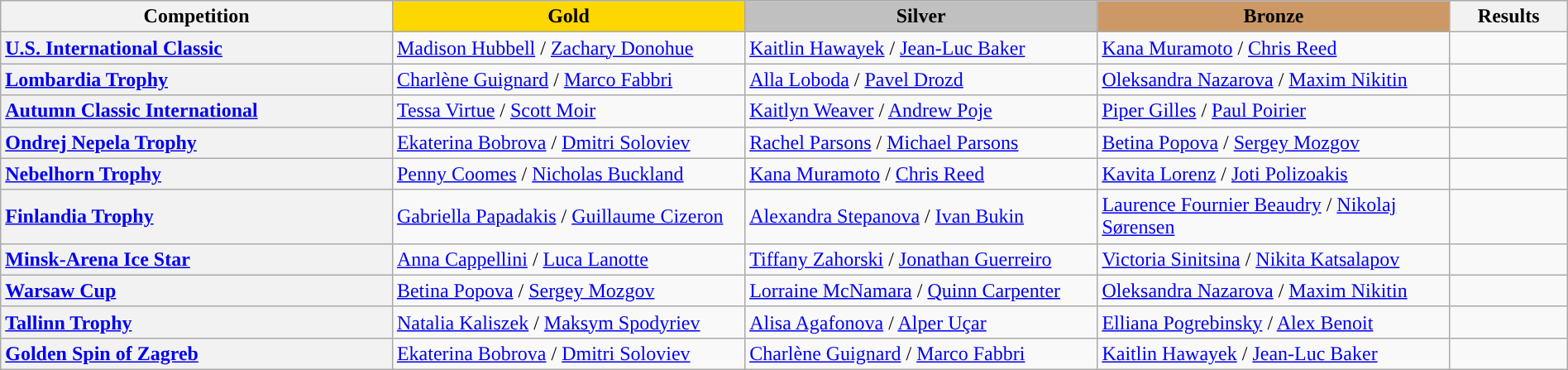<table class="wikitable unsortable" style="text-align:left; width:100%;">
<tr>
<th scope="col" style="text-align:center; width:25%;">Competition</th>
<td scope="col" style="text-align:center; width:22.5%; background:gold"><strong>Gold</strong></td>
<td scope="col" style="text-align:center; width:22.5%; background:silver"><strong>Silver</strong></td>
<td scope="col" style="text-align:center; width:22.5%; background:#c96"><strong>Bronze</strong></td>
<th scope="col" style="text-align:center; width:7.5%;">Results</th>
</tr>
<tr>
<th scope="row" style="text-align:left"> <a href='#'>U.S. International Classic</a></th>
<td> <a href='#'>Madison Hubbell</a> / <a href='#'>Zachary Donohue</a></td>
<td> <a href='#'>Kaitlin Hawayek</a> / <a href='#'>Jean-Luc Baker</a></td>
<td> <a href='#'>Kana Muramoto</a> / <a href='#'>Chris Reed</a></td>
<td></td>
</tr>
<tr>
<th scope="row" style="text-align:left"> <a href='#'>Lombardia Trophy</a></th>
<td> <a href='#'>Charlène Guignard</a> / <a href='#'>Marco Fabbri</a></td>
<td> <a href='#'>Alla Loboda</a> / <a href='#'>Pavel Drozd</a></td>
<td> <a href='#'>Oleksandra Nazarova</a> / <a href='#'>Maxim Nikitin</a></td>
<td></td>
</tr>
<tr>
<th scope="row" style="text-align:left"> <a href='#'>Autumn Classic International</a></th>
<td> <a href='#'>Tessa Virtue</a> / <a href='#'>Scott Moir</a></td>
<td> <a href='#'>Kaitlyn Weaver</a> / <a href='#'>Andrew Poje</a></td>
<td> <a href='#'>Piper Gilles</a> / <a href='#'>Paul Poirier</a></td>
<td></td>
</tr>
<tr>
<th scope="row" style="text-align:left"> <a href='#'>Ondrej Nepela Trophy</a></th>
<td> <a href='#'>Ekaterina Bobrova</a> / <a href='#'>Dmitri Soloviev</a></td>
<td> <a href='#'>Rachel Parsons</a> / <a href='#'>Michael Parsons</a></td>
<td> <a href='#'>Betina Popova</a> / <a href='#'>Sergey Mozgov</a></td>
<td></td>
</tr>
<tr>
<th scope="row" style="text-align:left"> <a href='#'>Nebelhorn Trophy</a></th>
<td> <a href='#'>Penny Coomes</a> / <a href='#'>Nicholas Buckland</a></td>
<td> <a href='#'>Kana Muramoto</a> / <a href='#'>Chris Reed</a></td>
<td> <a href='#'>Kavita Lorenz</a> / <a href='#'>Joti Polizoakis</a></td>
<td></td>
</tr>
<tr>
<th scope="row" style="text-align:left"> <a href='#'>Finlandia Trophy</a></th>
<td> <a href='#'>Gabriella Papadakis</a> / <a href='#'>Guillaume Cizeron</a></td>
<td> <a href='#'>Alexandra Stepanova</a> / <a href='#'>Ivan Bukin</a></td>
<td> <a href='#'>Laurence Fournier Beaudry</a> / <a href='#'>Nikolaj Sørensen</a></td>
<td></td>
</tr>
<tr>
<th scope="row" style="text-align:left"> <a href='#'>Minsk-Arena Ice Star</a></th>
<td> <a href='#'>Anna Cappellini</a> / <a href='#'>Luca Lanotte</a></td>
<td> <a href='#'>Tiffany Zahorski</a> / <a href='#'>Jonathan Guerreiro</a></td>
<td> <a href='#'>Victoria Sinitsina</a> / <a href='#'>Nikita Katsalapov</a></td>
<td></td>
</tr>
<tr>
<th scope="row" style="text-align:left"> <a href='#'>Warsaw Cup</a></th>
<td> <a href='#'>Betina Popova</a> / <a href='#'>Sergey Mozgov</a></td>
<td> <a href='#'>Lorraine McNamara</a> / <a href='#'>Quinn Carpenter</a></td>
<td> <a href='#'>Oleksandra Nazarova</a> / <a href='#'>Maxim Nikitin</a></td>
<td></td>
</tr>
<tr>
<th scope="row" style="text-align:left"> <a href='#'>Tallinn Trophy</a></th>
<td> <a href='#'>Natalia Kaliszek</a> / <a href='#'>Maksym Spodyriev</a></td>
<td> <a href='#'>Alisa Agafonova</a> / <a href='#'>Alper Uçar</a></td>
<td> <a href='#'>Elliana Pogrebinsky</a> / <a href='#'>Alex Benoit</a></td>
<td></td>
</tr>
<tr>
<th scope="row" style="text-align:left"> <a href='#'>Golden Spin of Zagreb</a></th>
<td> <a href='#'>Ekaterina Bobrova</a> / <a href='#'>Dmitri Soloviev</a></td>
<td> <a href='#'>Charlène Guignard</a> / <a href='#'>Marco Fabbri</a></td>
<td> <a href='#'>Kaitlin Hawayek</a> / <a href='#'>Jean-Luc Baker</a></td>
<td></td>
</tr>
</table>
